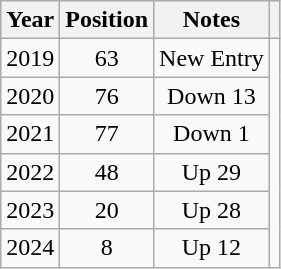<table class="wikitable plainrowheaders" style="text-align:center;">
<tr>
<th>Year</th>
<th>Position</th>
<th>Notes</th>
<th></th>
</tr>
<tr>
<td>2019</td>
<td>63</td>
<td>New Entry</td>
<td rowspan="6"></td>
</tr>
<tr>
<td>2020</td>
<td>76</td>
<td>Down 13</td>
</tr>
<tr>
<td>2021</td>
<td>77</td>
<td>Down 1</td>
</tr>
<tr>
<td>2022</td>
<td>48</td>
<td>Up 29</td>
</tr>
<tr>
<td>2023</td>
<td>20</td>
<td>Up 28</td>
</tr>
<tr>
<td>2024</td>
<td>8</td>
<td>Up 12</td>
</tr>
</table>
